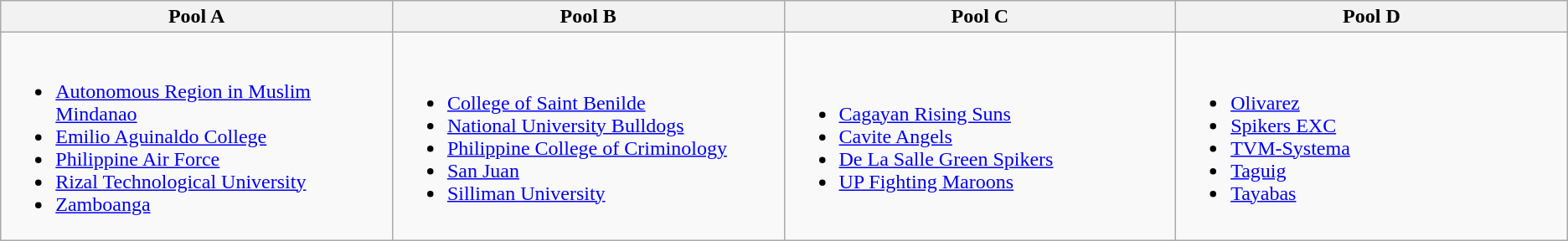<table class="wikitable">
<tr>
<th width=25%>Pool A</th>
<th width=25%>Pool B</th>
<th width=25%>Pool C</th>
<th width=25%>Pool D</th>
</tr>
<tr>
<td><br><ul><li><a href='#'>Autonomous Region in Muslim Mindanao</a></li><li><a href='#'>Emilio Aguinaldo College</a></li><li><a href='#'>Philippine Air Force</a></li><li><a href='#'>Rizal Technological University</a></li><li><a href='#'>Zamboanga</a></li></ul></td>
<td><br><ul><li><a href='#'>College of Saint Benilde</a></li><li><a href='#'>National University Bulldogs</a></li><li><a href='#'>Philippine College of Criminology</a></li><li><a href='#'>San Juan</a></li><li><a href='#'>Silliman University</a></li></ul></td>
<td><br><ul><li><a href='#'>Cagayan Rising Suns</a></li><li><a href='#'>Cavite Angels</a></li><li><a href='#'>De La Salle Green Spikers</a></li><li><a href='#'>UP Fighting Maroons</a></li></ul></td>
<td><br><ul><li><a href='#'>Olivarez</a></li><li><a href='#'>Spikers EXC</a></li><li><a href='#'>TVM-Systema</a></li><li><a href='#'>Taguig</a></li><li><a href='#'>Tayabas</a></li></ul></td>
</tr>
</table>
